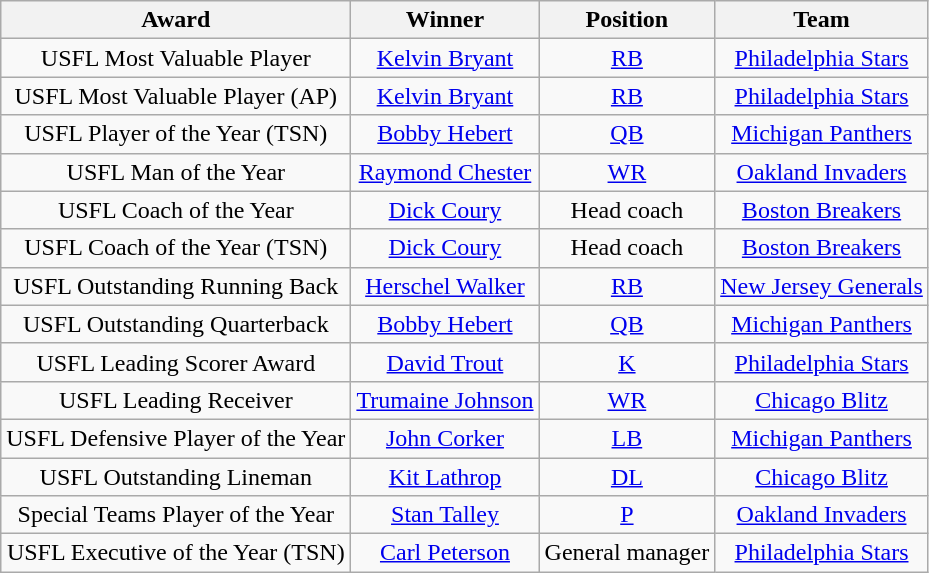<table class="wikitable" style="text-align:center">
<tr>
<th>Award</th>
<th>Winner</th>
<th>Position</th>
<th>Team</th>
</tr>
<tr>
<td>USFL Most Valuable Player</td>
<td><a href='#'>Kelvin Bryant</a></td>
<td><a href='#'>RB</a></td>
<td><a href='#'>Philadelphia Stars</a></td>
</tr>
<tr>
<td>USFL Most Valuable Player (AP)</td>
<td><a href='#'>Kelvin Bryant</a></td>
<td><a href='#'>RB</a></td>
<td><a href='#'>Philadelphia Stars</a></td>
</tr>
<tr>
<td>USFL Player of the Year (TSN)</td>
<td><a href='#'>Bobby Hebert</a></td>
<td><a href='#'>QB</a></td>
<td><a href='#'>Michigan Panthers</a></td>
</tr>
<tr>
<td>USFL Man of the Year</td>
<td><a href='#'>Raymond Chester</a></td>
<td><a href='#'>WR</a></td>
<td><a href='#'>Oakland Invaders</a></td>
</tr>
<tr>
<td>USFL Coach of the Year</td>
<td><a href='#'>Dick Coury</a></td>
<td>Head coach</td>
<td><a href='#'>Boston Breakers</a></td>
</tr>
<tr>
<td>USFL Coach of the Year (TSN)</td>
<td><a href='#'>Dick Coury</a></td>
<td>Head coach</td>
<td><a href='#'>Boston Breakers</a></td>
</tr>
<tr>
<td>USFL Outstanding Running Back</td>
<td><a href='#'>Herschel Walker</a></td>
<td><a href='#'>RB</a></td>
<td><a href='#'>New Jersey Generals</a></td>
</tr>
<tr>
<td>USFL Outstanding Quarterback</td>
<td><a href='#'>Bobby Hebert</a></td>
<td><a href='#'>QB</a></td>
<td><a href='#'>Michigan Panthers</a></td>
</tr>
<tr>
<td>USFL Leading Scorer Award</td>
<td><a href='#'>David Trout</a></td>
<td><a href='#'>K</a></td>
<td><a href='#'>Philadelphia Stars</a></td>
</tr>
<tr>
<td>USFL Leading Receiver</td>
<td><a href='#'>Trumaine Johnson</a></td>
<td><a href='#'>WR</a></td>
<td><a href='#'>Chicago Blitz</a></td>
</tr>
<tr>
<td>USFL Defensive Player of the Year</td>
<td><a href='#'>John Corker</a></td>
<td><a href='#'>LB</a></td>
<td><a href='#'>Michigan Panthers</a></td>
</tr>
<tr>
<td>USFL Outstanding Lineman</td>
<td><a href='#'>Kit Lathrop</a></td>
<td><a href='#'>DL</a></td>
<td><a href='#'>Chicago Blitz</a></td>
</tr>
<tr>
<td>Special Teams Player of the Year</td>
<td><a href='#'>Stan Talley</a></td>
<td><a href='#'>P</a></td>
<td><a href='#'>Oakland Invaders</a></td>
</tr>
<tr>
<td>USFL Executive of the Year (TSN)</td>
<td><a href='#'>Carl Peterson</a></td>
<td>General manager</td>
<td><a href='#'>Philadelphia Stars</a></td>
</tr>
</table>
